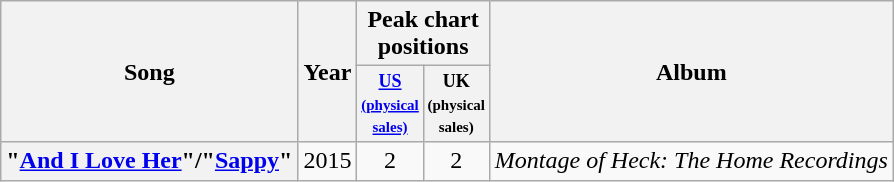<table class="wikitable plainrowheaders" style="text-align:center;">
<tr>
<th rowspan="2" scope="col">Song</th>
<th rowspan="2" scope="col">Year</th>
<th colspan="2" scope="col">Peak chart positions</th>
<th rowspan="2" scope="col">Album</th>
</tr>
<tr>
<th style="width:3em;font-size:75%"><a href='#'>US<br><small>(physical sales)</small></a><br></th>
<th style="width:3em;font-size:75%">UK <br><small>(physical sales)</small><br></th>
</tr>
<tr>
<th scope="row">"<a href='#'>And I Love Her</a>"/"<a href='#'>Sappy</a>"</th>
<td>2015</td>
<td>2</td>
<td>2</td>
<td><em>Montage of Heck: The Home Recordings</em></td>
</tr>
</table>
